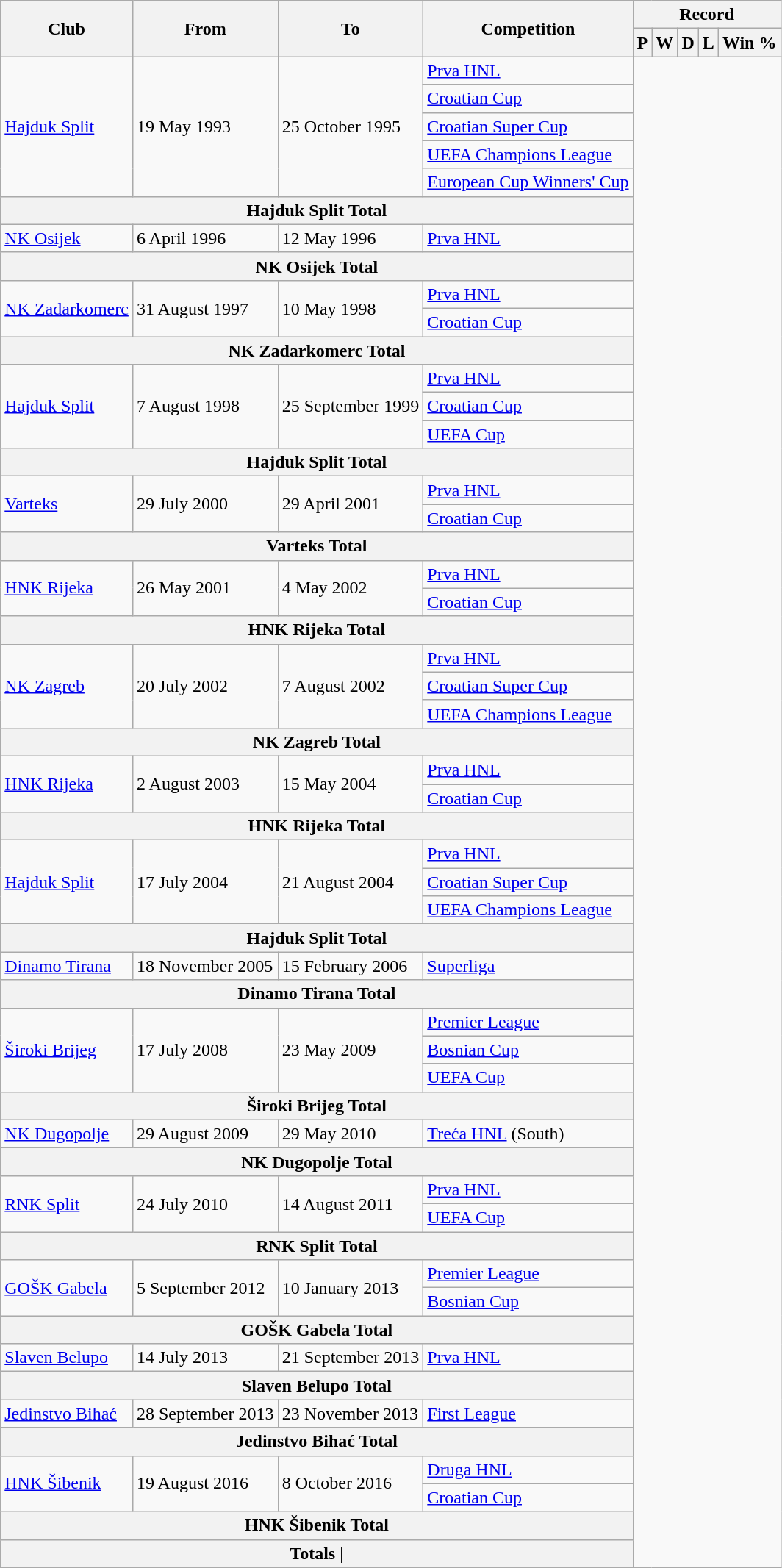<table class="wikitable collapsible collapsed">
<tr>
<th rowspan=2>Club</th>
<th rowspan=2>From</th>
<th rowspan=2>To</th>
<th rowspan=2>Competition</th>
<th colspan=5>Record</th>
</tr>
<tr>
<th>P</th>
<th>W</th>
<th>D</th>
<th>L</th>
<th>Win %</th>
</tr>
<tr>
<td rowspan=5 align=left><a href='#'>Hajduk Split</a></td>
<td rowspan=5 align=left>19 May 1993</td>
<td rowspan=5 align=left>25 October 1995</td>
<td align=left><a href='#'>Prva HNL</a><br></td>
</tr>
<tr>
<td align=left><a href='#'>Croatian Cup</a><br></td>
</tr>
<tr>
<td align=left><a href='#'>Croatian Super Cup</a><br></td>
</tr>
<tr>
<td align=left><a href='#'>UEFA Champions League</a><br></td>
</tr>
<tr>
<td align=left><a href='#'>European Cup Winners' Cup</a><br></td>
</tr>
<tr>
<th colspan="4">Hajduk Split Total<br></th>
</tr>
<tr>
<td rowspan=1 align=left><a href='#'>NK Osijek</a></td>
<td rowspan=1 align=left>6 April 1996</td>
<td rowspan=1 align=left>12 May 1996</td>
<td align=left><a href='#'>Prva HNL</a><br></td>
</tr>
<tr>
<th colspan="4">NK Osijek Total<br></th>
</tr>
<tr>
<td rowspan=2 align=left><a href='#'>NK Zadarkomerc</a></td>
<td rowspan=2 align=left>31 August 1997</td>
<td rowspan=2 align=left>10 May 1998</td>
<td align=left><a href='#'>Prva HNL</a><br></td>
</tr>
<tr>
<td align=left><a href='#'>Croatian Cup</a><br></td>
</tr>
<tr>
<th colspan="4">NK Zadarkomerc Total<br></th>
</tr>
<tr>
<td rowspan=3 align=left><a href='#'>Hajduk Split</a></td>
<td rowspan=3 align=left>7 August 1998</td>
<td rowspan=3 align=left>25 September 1999</td>
<td align=left><a href='#'>Prva HNL</a><br></td>
</tr>
<tr>
<td align=left><a href='#'>Croatian Cup</a><br></td>
</tr>
<tr>
<td align=left><a href='#'>UEFA Cup</a><br></td>
</tr>
<tr>
<th colspan="4">Hajduk Split Total<br></th>
</tr>
<tr>
<td rowspan=2 align=left><a href='#'>Varteks</a></td>
<td rowspan=2 align=left>29 July 2000</td>
<td rowspan=2 align=left>29 April 2001</td>
<td align=left><a href='#'>Prva HNL</a><br></td>
</tr>
<tr>
<td align=left><a href='#'>Croatian Cup</a><br></td>
</tr>
<tr>
<th colspan="4">Varteks Total<br></th>
</tr>
<tr>
<td rowspan=2 align=left><a href='#'>HNK Rijeka</a></td>
<td rowspan=2 align=left>26 May 2001</td>
<td rowspan=2 align=left>4 May 2002</td>
<td align=left><a href='#'>Prva HNL</a><br></td>
</tr>
<tr>
<td align=left><a href='#'>Croatian Cup</a><br></td>
</tr>
<tr>
<th colspan="4">HNK Rijeka Total<br></th>
</tr>
<tr>
<td rowspan=3 align=left><a href='#'>NK Zagreb</a></td>
<td rowspan=3 align=left>20 July 2002</td>
<td rowspan=3 align=left>7 August 2002</td>
<td align=left><a href='#'>Prva HNL</a><br></td>
</tr>
<tr>
<td align=left><a href='#'>Croatian Super Cup</a><br></td>
</tr>
<tr>
<td align=left><a href='#'>UEFA Champions League</a><br></td>
</tr>
<tr>
<th colspan="4">NK Zagreb Total<br></th>
</tr>
<tr>
<td rowspan=2 align=left><a href='#'>HNK Rijeka</a></td>
<td rowspan=2 align=left>2 August 2003</td>
<td rowspan=2 align=left>15 May 2004</td>
<td align=left><a href='#'>Prva HNL</a><br></td>
</tr>
<tr>
<td align=left><a href='#'>Croatian Cup</a><br></td>
</tr>
<tr>
<th colspan="4">HNK Rijeka Total<br></th>
</tr>
<tr>
<td rowspan=3 align=left><a href='#'>Hajduk Split</a></td>
<td rowspan=3 align=left>17 July 2004</td>
<td rowspan=3 align=left>21 August 2004</td>
<td align=left><a href='#'>Prva HNL</a><br></td>
</tr>
<tr>
<td align=left><a href='#'>Croatian Super Cup</a><br></td>
</tr>
<tr>
<td align=left><a href='#'>UEFA Champions League</a><br></td>
</tr>
<tr>
<th colspan="4">Hajduk Split Total<br></th>
</tr>
<tr>
<td rowspan=1 align=left><a href='#'>Dinamo Tirana</a></td>
<td rowspan=1 align=left>18 November 2005</td>
<td rowspan=1 align=left>15 February 2006</td>
<td align=left><a href='#'>Superliga</a><br></td>
</tr>
<tr>
<th colspan="4">Dinamo Tirana Total<br></th>
</tr>
<tr>
<td rowspan=3 align=left><a href='#'>Široki Brijeg</a></td>
<td rowspan=3 align=left>17 July 2008</td>
<td rowspan=3 align=left>23 May 2009</td>
<td align=left><a href='#'>Premier League</a><br></td>
</tr>
<tr>
<td align=left><a href='#'>Bosnian Cup</a><br></td>
</tr>
<tr>
<td align=left><a href='#'>UEFA Cup</a><br></td>
</tr>
<tr>
<th colspan="4">Široki Brijeg Total<br></th>
</tr>
<tr>
<td rowspan=1 align=left><a href='#'>NK Dugopolje</a></td>
<td rowspan=1 align=left>29 August 2009</td>
<td rowspan=1 align=left>29 May 2010</td>
<td align=left><a href='#'>Treća HNL</a> (South)<br></td>
</tr>
<tr>
<th colspan="4">NK Dugopolje Total<br></th>
</tr>
<tr>
<td rowspan=2 align=left><a href='#'>RNK Split</a></td>
<td rowspan=2 align=left>24 July 2010</td>
<td rowspan=2 align=left>14 August 2011</td>
<td align=left><a href='#'>Prva HNL</a><br></td>
</tr>
<tr>
<td align=left><a href='#'>UEFA Cup</a><br></td>
</tr>
<tr>
<th colspan="4">RNK Split Total<br></th>
</tr>
<tr>
<td rowspan=2 align=left><a href='#'>GOŠK Gabela</a></td>
<td rowspan=2 align=left>5 September 2012</td>
<td rowspan=2 align=left>10 January 2013</td>
<td align=left><a href='#'>Premier League</a><br></td>
</tr>
<tr>
<td align=left><a href='#'>Bosnian Cup</a><br></td>
</tr>
<tr>
<th colspan="4">GOŠK Gabela Total<br></th>
</tr>
<tr>
<td rowspan=1 align=left><a href='#'>Slaven Belupo</a></td>
<td rowspan=1 align=left>14 July 2013</td>
<td rowspan=1 align=left>21 September 2013</td>
<td align=left><a href='#'>Prva HNL</a><br></td>
</tr>
<tr>
<th colspan="4">Slaven Belupo Total<br></th>
</tr>
<tr>
<td rowspan=1 align=left><a href='#'>Jedinstvo Bihać</a></td>
<td rowspan=1 align=left>28 September 2013</td>
<td rowspan=1 align=left>23 November 2013</td>
<td align=left><a href='#'>First League</a><br></td>
</tr>
<tr>
<th colspan="4">Jedinstvo Bihać Total<br></th>
</tr>
<tr>
<td rowspan=2 align=left><a href='#'>HNK Šibenik</a></td>
<td rowspan=2 align=left>19 August 2016</td>
<td rowspan=2 align=left>8 October 2016</td>
<td align=left><a href='#'>Druga HNL</a><br></td>
</tr>
<tr>
<td align=left><a href='#'>Croatian Cup</a><br></td>
</tr>
<tr>
<th colspan="4">HNK Šibenik Total<br></th>
</tr>
<tr>
<th colspan="4">Totals |</th>
</tr>
</table>
